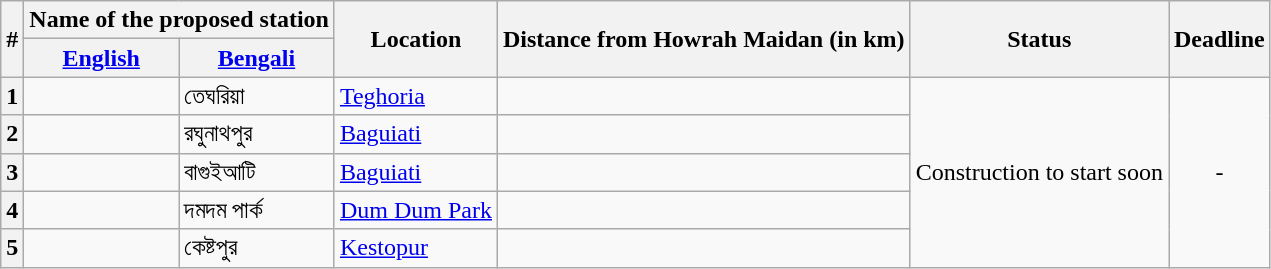<table class="wikitable">
<tr>
<th rowspan="2">#</th>
<th colspan="2">Name of the proposed station</th>
<th rowspan="2">Location</th>
<th rowspan="2">Distance from <strong>Howrah Maidan</strong> (in km)</th>
<th rowspan="2">Status</th>
<th rowspan="2">Deadline</th>
</tr>
<tr>
<th><a href='#'>English</a></th>
<th><a href='#'>Bengali</a></th>
</tr>
<tr>
<th>1</th>
<td></td>
<td>তেঘরিয়া</td>
<td><a href='#'>Teghoria</a></td>
<td></td>
<td rowspan="5">Construction to start soon</td>
<td rowspan="5" style="text-align: center;">-</td>
</tr>
<tr>
<th>2</th>
<td></td>
<td>রঘুনাথপুর</td>
<td><a href='#'>Baguiati</a></td>
<td></td>
</tr>
<tr>
<th>3</th>
<td></td>
<td>বাগুইআটি</td>
<td><a href='#'>Baguiati</a></td>
<td></td>
</tr>
<tr>
<th>4</th>
<td></td>
<td>দমদম পার্ক</td>
<td><a href='#'>Dum Dum Park</a></td>
<td></td>
</tr>
<tr>
<th>5</th>
<td></td>
<td>কেষ্টপুর</td>
<td><a href='#'>Kestopur</a></td>
<td></td>
</tr>
</table>
